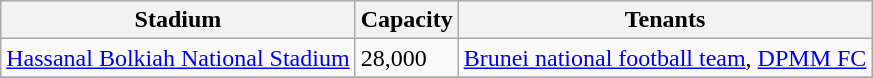<table class="wikitable sortable">
<tr>
<th>Stadium</th>
<th>Capacity</th>
<th>Tenants</th>
</tr>
<tr>
<td><a href='#'>Hassanal Bolkiah National Stadium</a></td>
<td>28,000</td>
<td><a href='#'>Brunei national football team</a>, <a href='#'>DPMM FC</a></td>
</tr>
<tr>
</tr>
</table>
